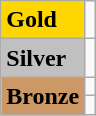<table class="wikitable">
<tr>
<td bgcolor="gold"><strong>Gold</strong></td>
<td></td>
</tr>
<tr>
<td bgcolor="silver"><strong>Silver</strong></td>
<td></td>
</tr>
<tr>
<td rowspan="2" bgcolor="#cc9966"><strong>Bronze</strong></td>
<td></td>
</tr>
<tr>
<td></td>
</tr>
</table>
